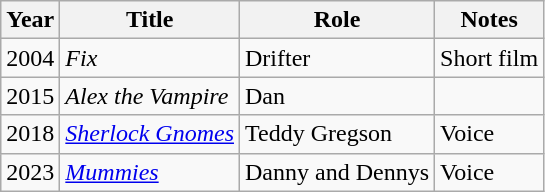<table class="wikitable">
<tr>
<th>Year</th>
<th>Title</th>
<th>Role</th>
<th>Notes</th>
</tr>
<tr>
<td>2004</td>
<td><em>Fix</em></td>
<td>Drifter</td>
<td>Short film</td>
</tr>
<tr>
<td>2015</td>
<td><em>Alex the Vampire</em></td>
<td>Dan</td>
<td></td>
</tr>
<tr>
<td>2018</td>
<td><em><a href='#'>Sherlock Gnomes</a></em></td>
<td>Teddy Gregson</td>
<td>Voice</td>
</tr>
<tr>
<td>2023</td>
<td><em><a href='#'>Mummies</a></em></td>
<td>Danny and Dennys</td>
<td>Voice</td>
</tr>
</table>
